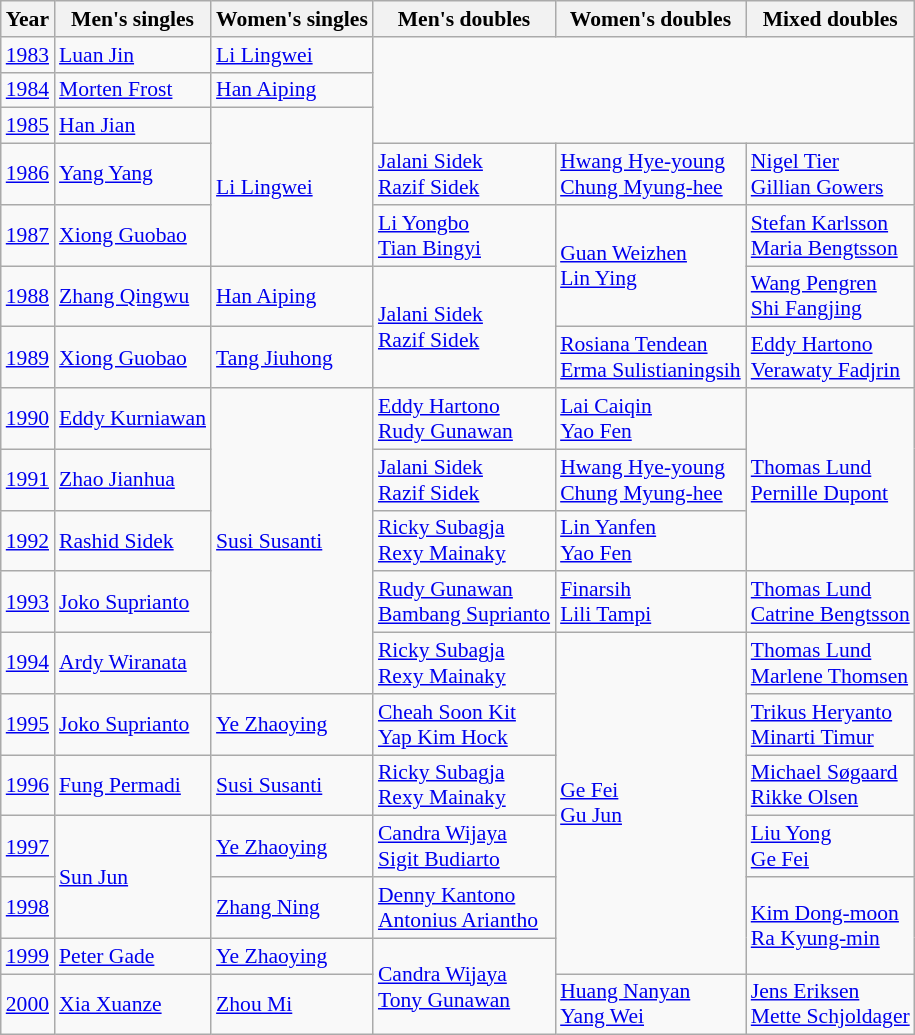<table class=wikitable style="font-size:90%;">
<tr>
<th>Year</th>
<th>Men's singles</th>
<th>Women's singles</th>
<th>Men's doubles</th>
<th>Women's doubles</th>
<th>Mixed doubles</th>
</tr>
<tr>
<td><a href='#'>1983</a></td>
<td> <a href='#'>Luan Jin</a></td>
<td> <a href='#'>Li Lingwei</a></td>
<td rowspan=3 colspan=3></td>
</tr>
<tr>
<td><a href='#'>1984</a></td>
<td> <a href='#'>Morten Frost</a></td>
<td> <a href='#'>Han Aiping</a></td>
</tr>
<tr>
<td><a href='#'>1985</a></td>
<td> <a href='#'>Han Jian</a></td>
<td rowspan=3> <a href='#'>Li Lingwei</a></td>
</tr>
<tr>
<td><a href='#'>1986</a></td>
<td> <a href='#'>Yang Yang</a></td>
<td> <a href='#'>Jalani Sidek</a> <br>  <a href='#'>Razif Sidek</a></td>
<td> <a href='#'>Hwang Hye-young</a> <br>  <a href='#'>Chung Myung-hee</a></td>
<td> <a href='#'>Nigel Tier</a> <br>  <a href='#'>Gillian Gowers</a></td>
</tr>
<tr>
<td><a href='#'>1987</a></td>
<td> <a href='#'>Xiong Guobao</a></td>
<td> <a href='#'>Li Yongbo</a> <br>  <a href='#'>Tian Bingyi</a></td>
<td rowspan=2> <a href='#'>Guan Weizhen</a> <br>  <a href='#'>Lin Ying</a></td>
<td> <a href='#'>Stefan Karlsson</a> <br>  <a href='#'>Maria Bengtsson</a></td>
</tr>
<tr>
<td><a href='#'>1988</a></td>
<td> <a href='#'>Zhang Qingwu</a></td>
<td> <a href='#'>Han Aiping</a></td>
<td rowspan=2> <a href='#'>Jalani Sidek</a> <br>  <a href='#'>Razif Sidek</a></td>
<td> <a href='#'>Wang Pengren</a> <br>  <a href='#'>Shi Fangjing</a></td>
</tr>
<tr>
<td><a href='#'>1989</a></td>
<td> <a href='#'>Xiong Guobao</a></td>
<td> <a href='#'>Tang Jiuhong</a></td>
<td> <a href='#'>Rosiana Tendean</a> <br>  <a href='#'>Erma Sulistianingsih</a></td>
<td> <a href='#'>Eddy Hartono</a> <br>  <a href='#'>Verawaty Fadjrin</a></td>
</tr>
<tr>
<td><a href='#'>1990</a></td>
<td> <a href='#'>Eddy Kurniawan</a></td>
<td rowspan=5> <a href='#'>Susi Susanti</a></td>
<td> <a href='#'>Eddy Hartono</a> <br>  <a href='#'>Rudy Gunawan</a></td>
<td> <a href='#'>Lai Caiqin</a> <br>  <a href='#'>Yao Fen</a></td>
<td rowspan=3> <a href='#'>Thomas Lund</a> <br>  <a href='#'>Pernille Dupont</a></td>
</tr>
<tr>
<td><a href='#'>1991</a></td>
<td> <a href='#'>Zhao Jianhua</a></td>
<td> <a href='#'>Jalani Sidek</a> <br>  <a href='#'>Razif Sidek</a></td>
<td> <a href='#'>Hwang Hye-young</a> <br>  <a href='#'>Chung Myung-hee</a></td>
</tr>
<tr>
<td><a href='#'>1992</a></td>
<td> <a href='#'>Rashid Sidek</a></td>
<td> <a href='#'>Ricky Subagja</a> <br>  <a href='#'>Rexy Mainaky</a></td>
<td> <a href='#'>Lin Yanfen</a> <br>  <a href='#'>Yao Fen</a></td>
</tr>
<tr>
<td><a href='#'>1993</a></td>
<td> <a href='#'>Joko Suprianto</a></td>
<td> <a href='#'>Rudy Gunawan</a> <br>  <a href='#'>Bambang Suprianto</a></td>
<td> <a href='#'>Finarsih</a> <br>  <a href='#'>Lili Tampi</a></td>
<td> <a href='#'>Thomas Lund</a> <br>  <a href='#'>Catrine Bengtsson</a></td>
</tr>
<tr>
<td><a href='#'>1994</a></td>
<td> <a href='#'>Ardy Wiranata</a></td>
<td> <a href='#'>Ricky Subagja</a> <br>  <a href='#'>Rexy Mainaky</a></td>
<td rowspan=6> <a href='#'>Ge Fei</a> <br>  <a href='#'>Gu Jun</a></td>
<td> <a href='#'>Thomas Lund</a> <br>  <a href='#'>Marlene Thomsen</a></td>
</tr>
<tr>
<td><a href='#'>1995</a></td>
<td> <a href='#'>Joko Suprianto</a></td>
<td> <a href='#'>Ye Zhaoying</a></td>
<td> <a href='#'>Cheah Soon Kit</a> <br>  <a href='#'>Yap Kim Hock</a></td>
<td> <a href='#'>Trikus Heryanto</a> <br>  <a href='#'>Minarti Timur</a></td>
</tr>
<tr>
<td><a href='#'>1996</a></td>
<td> <a href='#'>Fung Permadi</a></td>
<td> <a href='#'>Susi Susanti</a></td>
<td> <a href='#'>Ricky Subagja</a> <br>  <a href='#'>Rexy Mainaky</a></td>
<td> <a href='#'>Michael Søgaard</a> <br>  <a href='#'>Rikke Olsen</a></td>
</tr>
<tr>
<td><a href='#'>1997</a></td>
<td rowspan=2> <a href='#'>Sun Jun</a></td>
<td> <a href='#'>Ye Zhaoying</a></td>
<td> <a href='#'>Candra Wijaya</a> <br>  <a href='#'>Sigit Budiarto</a></td>
<td> <a href='#'>Liu Yong</a> <br>  <a href='#'>Ge Fei</a></td>
</tr>
<tr>
<td><a href='#'>1998</a></td>
<td> <a href='#'>Zhang Ning</a></td>
<td> <a href='#'>Denny Kantono</a> <br>  <a href='#'>Antonius Ariantho</a></td>
<td rowspan=2> <a href='#'>Kim Dong-moon</a> <br>  <a href='#'>Ra Kyung-min</a></td>
</tr>
<tr>
<td><a href='#'>1999</a></td>
<td> <a href='#'>Peter Gade</a></td>
<td> <a href='#'>Ye Zhaoying</a></td>
<td rowspan=2> <a href='#'>Candra Wijaya</a> <br>  <a href='#'>Tony Gunawan</a></td>
</tr>
<tr>
<td><a href='#'>2000</a></td>
<td> <a href='#'>Xia Xuanze</a></td>
<td> <a href='#'>Zhou Mi</a></td>
<td> <a href='#'>Huang Nanyan</a> <br>  <a href='#'>Yang Wei</a></td>
<td> <a href='#'>Jens Eriksen</a> <br>  <a href='#'>Mette Schjoldager</a></td>
</tr>
</table>
